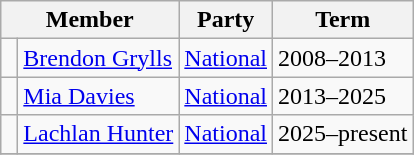<table class="wikitable">
<tr>
<th colspan="2">Member</th>
<th>Party</th>
<th>Term</th>
</tr>
<tr>
<td> </td>
<td><a href='#'>Brendon Grylls</a></td>
<td><a href='#'>National</a></td>
<td>2008–2013</td>
</tr>
<tr>
<td> </td>
<td><a href='#'>Mia Davies</a></td>
<td><a href='#'>National</a></td>
<td>2013–2025</td>
</tr>
<tr>
<td> </td>
<td><a href='#'>Lachlan Hunter</a></td>
<td><a href='#'>National</a></td>
<td>2025–present</td>
</tr>
<tr>
</tr>
</table>
